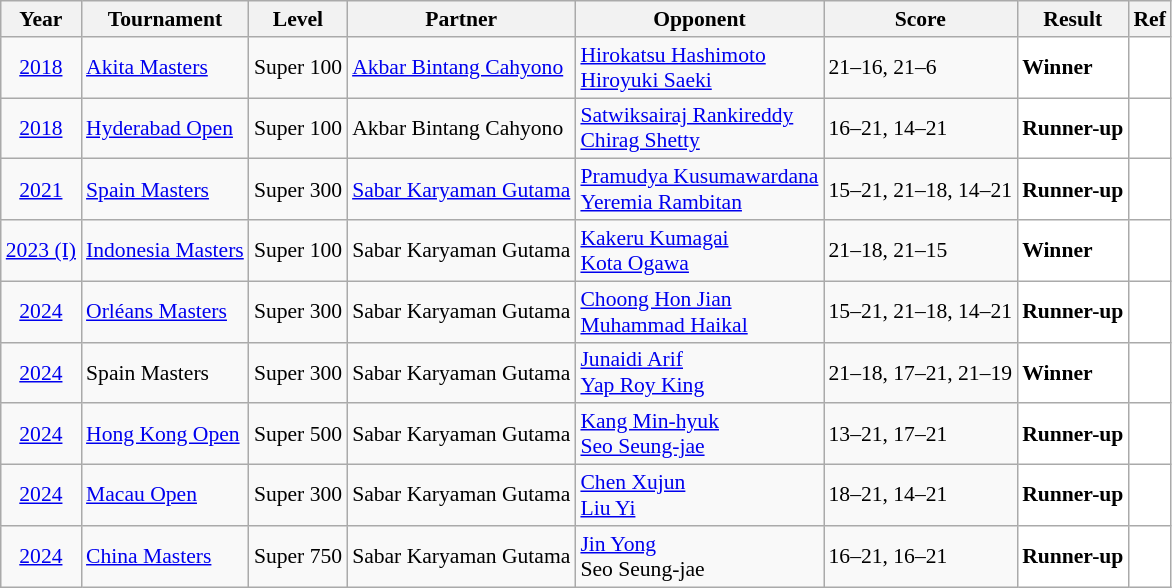<table class="sortable wikitable" style="font-size: 90%;">
<tr>
<th>Year</th>
<th>Tournament</th>
<th>Level</th>
<th>Partner</th>
<th>Opponent</th>
<th>Score</th>
<th>Result</th>
<th>Ref</th>
</tr>
<tr>
<td align="center"><a href='#'>2018</a></td>
<td align="left"><a href='#'>Akita Masters</a></td>
<td align="left">Super 100</td>
<td align="left"> <a href='#'>Akbar Bintang Cahyono</a></td>
<td align="left"> <a href='#'>Hirokatsu Hashimoto</a><br> <a href='#'>Hiroyuki Saeki</a></td>
<td align="left">21–16, 21–6</td>
<td style="text-align:left; background:white"> <strong>Winner</strong></td>
<td style="text-align:center; background:white"></td>
</tr>
<tr>
<td align="center"><a href='#'>2018</a></td>
<td align="left"><a href='#'>Hyderabad Open</a></td>
<td align="left">Super 100</td>
<td align="left"> Akbar Bintang Cahyono</td>
<td align="left"> <a href='#'>Satwiksairaj Rankireddy</a><br> <a href='#'>Chirag Shetty</a></td>
<td align="left">16–21, 14–21</td>
<td style="text-align:left; background:white"> <strong>Runner-up</strong></td>
<td style="text-align:center; background:white"></td>
</tr>
<tr>
<td align="center"><a href='#'>2021</a></td>
<td align="left"><a href='#'>Spain Masters</a></td>
<td align="left">Super 300</td>
<td align="left"> <a href='#'>Sabar Karyaman Gutama</a></td>
<td align="left"> <a href='#'>Pramudya Kusumawardana</a><br> <a href='#'>Yeremia Rambitan</a></td>
<td align="left">15–21, 21–18, 14–21</td>
<td style="text-align:left; background:white"> <strong>Runner-up</strong></td>
<td style="text-align:center; background:white"></td>
</tr>
<tr>
<td align="center"><a href='#'>2023 (I)</a></td>
<td align="left"><a href='#'>Indonesia Masters</a></td>
<td align="left">Super 100</td>
<td align="left"> Sabar Karyaman Gutama</td>
<td align="left"> <a href='#'>Kakeru Kumagai</a><br> <a href='#'>Kota Ogawa</a></td>
<td align="left">21–18, 21–15</td>
<td style="text-align:left; background:white"> <strong>Winner</strong></td>
<td style="text-align:center; background:white"></td>
</tr>
<tr>
<td align="center"><a href='#'>2024</a></td>
<td align="left"><a href='#'>Orléans Masters</a></td>
<td align="left">Super 300</td>
<td align="left"> Sabar Karyaman Gutama</td>
<td align="left"> <a href='#'>Choong Hon Jian</a><br> <a href='#'>Muhammad Haikal</a></td>
<td align="left">15–21, 21–18, 14–21</td>
<td style="text-align:left; background:white"> <strong>Runner-up</strong></td>
<td style="text-align:center; background:white"></td>
</tr>
<tr>
<td align="center"><a href='#'>2024</a></td>
<td align="left">Spain Masters</td>
<td align="left">Super 300</td>
<td align="left"> Sabar Karyaman Gutama</td>
<td align="left"> <a href='#'>Junaidi Arif</a><br> <a href='#'>Yap Roy King</a></td>
<td align="left">21–18, 17–21, 21–19</td>
<td style="text-align:left; background:white"> <strong>Winner</strong></td>
<td style="text-align:center; background:white"></td>
</tr>
<tr>
<td align="center"><a href='#'>2024</a></td>
<td align="left"><a href='#'>Hong Kong Open</a></td>
<td align="left">Super 500</td>
<td align="left"> Sabar Karyaman Gutama</td>
<td align="left"> <a href='#'>Kang Min-hyuk</a><br> <a href='#'>Seo Seung-jae</a></td>
<td align="left">13–21, 17–21</td>
<td style="text-align:left; background:white"> <strong>Runner-up</strong></td>
<td style="text-align:center; background:white"></td>
</tr>
<tr>
<td align="center"><a href='#'>2024</a></td>
<td align="left"><a href='#'>Macau Open</a></td>
<td align="left">Super 300</td>
<td align="left"> Sabar Karyaman Gutama</td>
<td align="left"> <a href='#'>Chen Xujun</a><br> <a href='#'>Liu Yi</a></td>
<td align="left">18–21, 14–21</td>
<td style="text-align:left; background:white"> <strong>Runner-up</strong></td>
<td style="text-align:center; background:white"></td>
</tr>
<tr>
<td align="center"><a href='#'>2024</a></td>
<td align="left"><a href='#'>China Masters</a></td>
<td align="left">Super 750</td>
<td align="left"> Sabar Karyaman Gutama</td>
<td align="left"> <a href='#'>Jin Yong</a><br> Seo Seung-jae</td>
<td align="left">16–21, 16–21</td>
<td style="text-align:left; background:white"> <strong>Runner-up</strong></td>
<td style="text-align:center; background:white"></td>
</tr>
</table>
